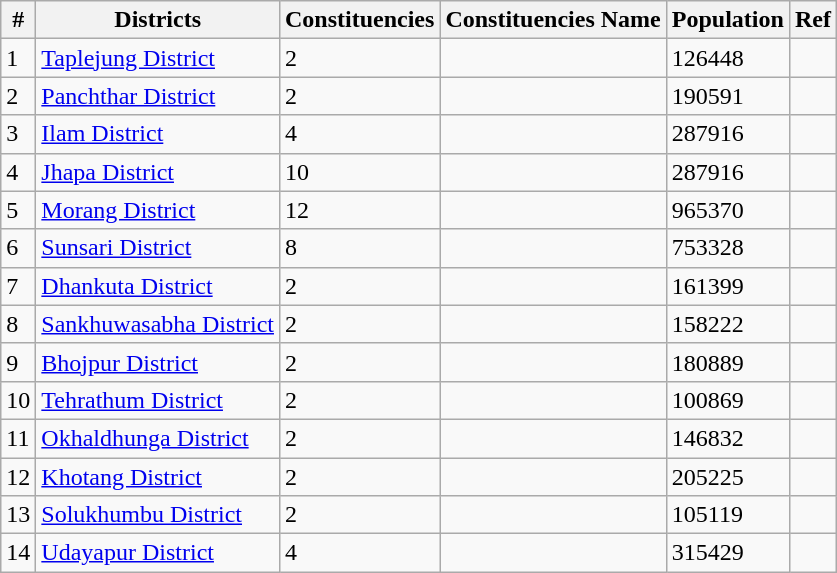<table class="wikitable sortable">
<tr>
<th>#</th>
<th>Districts</th>
<th>Constituencies</th>
<th>Constituencies Name</th>
<th>Population</th>
<th>Ref</th>
</tr>
<tr>
<td>1</td>
<td><a href='#'>Taplejung District</a></td>
<td>2</td>
<td></td>
<td>126448</td>
<td></td>
</tr>
<tr>
<td>2</td>
<td><a href='#'>Panchthar District</a></td>
<td>2</td>
<td></td>
<td>190591</td>
<td></td>
</tr>
<tr>
<td>3</td>
<td><a href='#'>Ilam District</a></td>
<td>4</td>
<td></td>
<td>287916</td>
<td></td>
</tr>
<tr>
<td>4</td>
<td><a href='#'>Jhapa District</a></td>
<td>10</td>
<td></td>
<td>287916</td>
<td></td>
</tr>
<tr>
<td>5</td>
<td><a href='#'>Morang District</a></td>
<td>12</td>
<td></td>
<td>965370</td>
<td></td>
</tr>
<tr>
<td>6</td>
<td><a href='#'>Sunsari District</a></td>
<td>8</td>
<td></td>
<td>753328</td>
<td></td>
</tr>
<tr>
<td>7</td>
<td><a href='#'>Dhankuta District</a></td>
<td>2</td>
<td></td>
<td>161399</td>
<td></td>
</tr>
<tr>
<td>8</td>
<td><a href='#'>Sankhuwasabha District</a></td>
<td>2</td>
<td></td>
<td>158222</td>
<td></td>
</tr>
<tr>
<td>9</td>
<td><a href='#'>Bhojpur District</a></td>
<td>2</td>
<td></td>
<td>180889</td>
<td></td>
</tr>
<tr>
<td>10</td>
<td><a href='#'>Tehrathum District</a></td>
<td>2</td>
<td></td>
<td>100869</td>
<td></td>
</tr>
<tr>
<td>11</td>
<td><a href='#'>Okhaldhunga District</a></td>
<td>2</td>
<td></td>
<td>146832</td>
<td></td>
</tr>
<tr>
<td>12</td>
<td><a href='#'>Khotang District</a></td>
<td>2</td>
<td></td>
<td>205225</td>
<td></td>
</tr>
<tr>
<td>13</td>
<td><a href='#'>Solukhumbu District</a></td>
<td>2</td>
<td></td>
<td>105119</td>
<td></td>
</tr>
<tr>
<td>14</td>
<td><a href='#'>Udayapur District</a></td>
<td>4</td>
<td></td>
<td>315429</td>
<td></td>
</tr>
</table>
